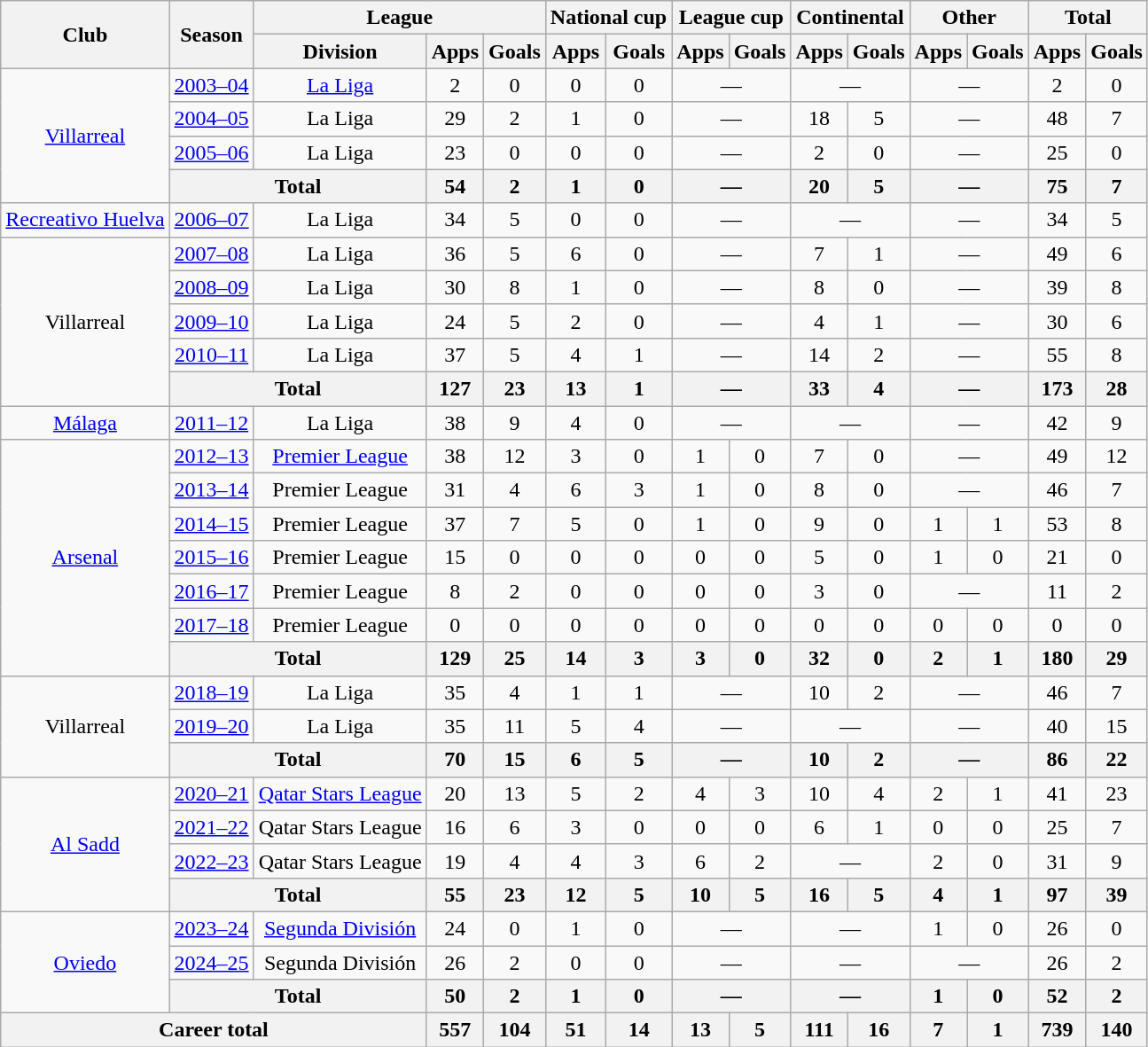<table class="wikitable" style="text-align: center">
<tr>
<th rowspan="2">Club</th>
<th rowspan="2">Season</th>
<th colspan="3">League</th>
<th colspan="2">National cup</th>
<th colspan="2">League cup</th>
<th colspan="2">Continental</th>
<th colspan="2">Other</th>
<th colspan="2">Total</th>
</tr>
<tr>
<th>Division</th>
<th>Apps</th>
<th>Goals</th>
<th>Apps</th>
<th>Goals</th>
<th>Apps</th>
<th>Goals</th>
<th>Apps</th>
<th>Goals</th>
<th>Apps</th>
<th>Goals</th>
<th>Apps</th>
<th>Goals</th>
</tr>
<tr>
<td rowspan="4"><a href='#'>Villarreal</a></td>
<td><a href='#'>2003–04</a></td>
<td><a href='#'>La Liga</a></td>
<td>2</td>
<td>0</td>
<td>0</td>
<td>0</td>
<td colspan="2">—</td>
<td colspan="2">—</td>
<td colspan="2">—</td>
<td>2</td>
<td>0</td>
</tr>
<tr>
<td><a href='#'>2004–05</a></td>
<td>La Liga</td>
<td>29</td>
<td>2</td>
<td>1</td>
<td>0</td>
<td colspan="2">—</td>
<td>18</td>
<td>5</td>
<td colspan="2">—</td>
<td>48</td>
<td>7</td>
</tr>
<tr>
<td><a href='#'>2005–06</a></td>
<td>La Liga</td>
<td>23</td>
<td>0</td>
<td>0</td>
<td>0</td>
<td colspan="2">—</td>
<td>2</td>
<td>0</td>
<td colspan="2">—</td>
<td>25</td>
<td>0</td>
</tr>
<tr>
<th colspan="2">Total</th>
<th>54</th>
<th>2</th>
<th>1</th>
<th>0</th>
<th colspan="2">—</th>
<th>20</th>
<th>5</th>
<th colspan="2">—</th>
<th>75</th>
<th>7</th>
</tr>
<tr>
<td><a href='#'>Recreativo Huelva</a></td>
<td><a href='#'>2006–07</a></td>
<td>La Liga</td>
<td>34</td>
<td>5</td>
<td>0</td>
<td>0</td>
<td colspan="2">—</td>
<td colspan="2">—</td>
<td colspan="2">—</td>
<td>34</td>
<td>5</td>
</tr>
<tr>
<td rowspan="5">Villarreal</td>
<td><a href='#'>2007–08</a></td>
<td>La Liga</td>
<td>36</td>
<td>5</td>
<td>6</td>
<td>0</td>
<td colspan="2">—</td>
<td>7</td>
<td>1</td>
<td colspan="2">—</td>
<td>49</td>
<td>6</td>
</tr>
<tr>
<td><a href='#'>2008–09</a></td>
<td>La Liga</td>
<td>30</td>
<td>8</td>
<td>1</td>
<td>0</td>
<td colspan="2">—</td>
<td>8</td>
<td>0</td>
<td colspan="2">—</td>
<td>39</td>
<td>8</td>
</tr>
<tr>
<td><a href='#'>2009–10</a></td>
<td>La Liga</td>
<td>24</td>
<td>5</td>
<td>2</td>
<td>0</td>
<td colspan="2">—</td>
<td>4</td>
<td>1</td>
<td colspan="2">—</td>
<td>30</td>
<td>6</td>
</tr>
<tr>
<td><a href='#'>2010–11</a></td>
<td>La Liga</td>
<td>37</td>
<td>5</td>
<td>4</td>
<td>1</td>
<td colspan="2">—</td>
<td>14</td>
<td>2</td>
<td colspan="2">—</td>
<td>55</td>
<td>8</td>
</tr>
<tr>
<th colspan="2">Total</th>
<th>127</th>
<th>23</th>
<th>13</th>
<th>1</th>
<th colspan="2">—</th>
<th>33</th>
<th>4</th>
<th colspan="2">—</th>
<th>173</th>
<th>28</th>
</tr>
<tr>
<td><a href='#'>Málaga</a></td>
<td><a href='#'>2011–12</a></td>
<td>La Liga</td>
<td>38</td>
<td>9</td>
<td>4</td>
<td>0</td>
<td colspan="2">—</td>
<td colspan="2">—</td>
<td colspan="2">—</td>
<td>42</td>
<td>9</td>
</tr>
<tr>
<td rowspan="7"><a href='#'>Arsenal</a></td>
<td><a href='#'>2012–13</a></td>
<td><a href='#'>Premier League</a></td>
<td>38</td>
<td>12</td>
<td>3</td>
<td>0</td>
<td>1</td>
<td>0</td>
<td>7</td>
<td>0</td>
<td colspan="2">—</td>
<td>49</td>
<td>12</td>
</tr>
<tr>
<td><a href='#'>2013–14</a></td>
<td>Premier League</td>
<td>31</td>
<td>4</td>
<td>6</td>
<td>3</td>
<td>1</td>
<td>0</td>
<td>8</td>
<td>0</td>
<td colspan="2">—</td>
<td>46</td>
<td>7</td>
</tr>
<tr>
<td><a href='#'>2014–15</a></td>
<td>Premier League</td>
<td>37</td>
<td>7</td>
<td>5</td>
<td>0</td>
<td>1</td>
<td>0</td>
<td>9</td>
<td>0</td>
<td>1</td>
<td>1</td>
<td>53</td>
<td>8</td>
</tr>
<tr>
<td><a href='#'>2015–16</a></td>
<td>Premier League</td>
<td>15</td>
<td>0</td>
<td>0</td>
<td>0</td>
<td>0</td>
<td>0</td>
<td>5</td>
<td>0</td>
<td>1</td>
<td>0</td>
<td>21</td>
<td>0</td>
</tr>
<tr>
<td><a href='#'>2016–17</a></td>
<td>Premier League</td>
<td>8</td>
<td>2</td>
<td>0</td>
<td>0</td>
<td>0</td>
<td>0</td>
<td>3</td>
<td>0</td>
<td colspan="2">—</td>
<td>11</td>
<td>2</td>
</tr>
<tr>
<td><a href='#'>2017–18</a></td>
<td>Premier League</td>
<td>0</td>
<td>0</td>
<td>0</td>
<td>0</td>
<td>0</td>
<td>0</td>
<td>0</td>
<td>0</td>
<td>0</td>
<td>0</td>
<td>0</td>
<td>0</td>
</tr>
<tr>
<th colspan="2">Total</th>
<th>129</th>
<th>25</th>
<th>14</th>
<th>3</th>
<th>3</th>
<th>0</th>
<th>32</th>
<th>0</th>
<th>2</th>
<th>1</th>
<th>180</th>
<th>29</th>
</tr>
<tr>
<td rowspan="3">Villarreal</td>
<td><a href='#'>2018–19</a></td>
<td>La Liga</td>
<td>35</td>
<td>4</td>
<td>1</td>
<td>1</td>
<td colspan="2">—</td>
<td>10</td>
<td>2</td>
<td colspan="2">—</td>
<td>46</td>
<td>7</td>
</tr>
<tr>
<td><a href='#'>2019–20</a></td>
<td>La Liga</td>
<td>35</td>
<td>11</td>
<td>5</td>
<td>4</td>
<td colspan="2">—</td>
<td colspan="2">—</td>
<td colspan="2">—</td>
<td>40</td>
<td>15</td>
</tr>
<tr>
<th colspan="2">Total</th>
<th>70</th>
<th>15</th>
<th>6</th>
<th>5</th>
<th colspan="2">—</th>
<th>10</th>
<th>2</th>
<th colspan="2">—</th>
<th>86</th>
<th>22</th>
</tr>
<tr>
<td rowspan="4"><a href='#'>Al Sadd</a></td>
<td><a href='#'>2020–21</a></td>
<td><a href='#'>Qatar Stars League</a></td>
<td>20</td>
<td>13</td>
<td>5</td>
<td>2</td>
<td>4</td>
<td>3</td>
<td>10</td>
<td>4</td>
<td>2</td>
<td>1</td>
<td>41</td>
<td>23</td>
</tr>
<tr>
<td><a href='#'>2021–22</a></td>
<td>Qatar Stars League</td>
<td>16</td>
<td>6</td>
<td>3</td>
<td>0</td>
<td>0</td>
<td>0</td>
<td>6</td>
<td>1</td>
<td>0</td>
<td>0</td>
<td>25</td>
<td>7</td>
</tr>
<tr>
<td><a href='#'>2022–23</a></td>
<td>Qatar Stars League</td>
<td>19</td>
<td>4</td>
<td>4</td>
<td>3</td>
<td>6</td>
<td>2</td>
<td colspan="2">—</td>
<td>2</td>
<td>0</td>
<td>31</td>
<td>9</td>
</tr>
<tr>
<th colspan="2">Total</th>
<th>55</th>
<th>23</th>
<th>12</th>
<th>5</th>
<th>10</th>
<th>5</th>
<th>16</th>
<th>5</th>
<th>4</th>
<th>1</th>
<th>97</th>
<th>39</th>
</tr>
<tr>
<td rowspan="3"><a href='#'>Oviedo</a></td>
<td><a href='#'>2023–24</a></td>
<td><a href='#'>Segunda División</a></td>
<td>24</td>
<td>0</td>
<td>1</td>
<td>0</td>
<td colspan="2">—</td>
<td colspan="2">—</td>
<td>1</td>
<td>0</td>
<td>26</td>
<td>0</td>
</tr>
<tr>
<td><a href='#'>2024–25</a></td>
<td>Segunda División</td>
<td>26</td>
<td>2</td>
<td>0</td>
<td>0</td>
<td colspan="2">—</td>
<td colspan="2">—</td>
<td colspan="2">—</td>
<td>26</td>
<td>2</td>
</tr>
<tr>
<th colspan="2">Total</th>
<th>50</th>
<th>2</th>
<th>1</th>
<th>0</th>
<th colspan="2">—</th>
<th colspan="2">—</th>
<th>1</th>
<th>0</th>
<th>52</th>
<th>2</th>
</tr>
<tr>
<th colspan="3">Career total</th>
<th>557</th>
<th>104</th>
<th>51</th>
<th>14</th>
<th>13</th>
<th>5</th>
<th>111</th>
<th>16</th>
<th>7</th>
<th>1</th>
<th>739</th>
<th>140</th>
</tr>
</table>
